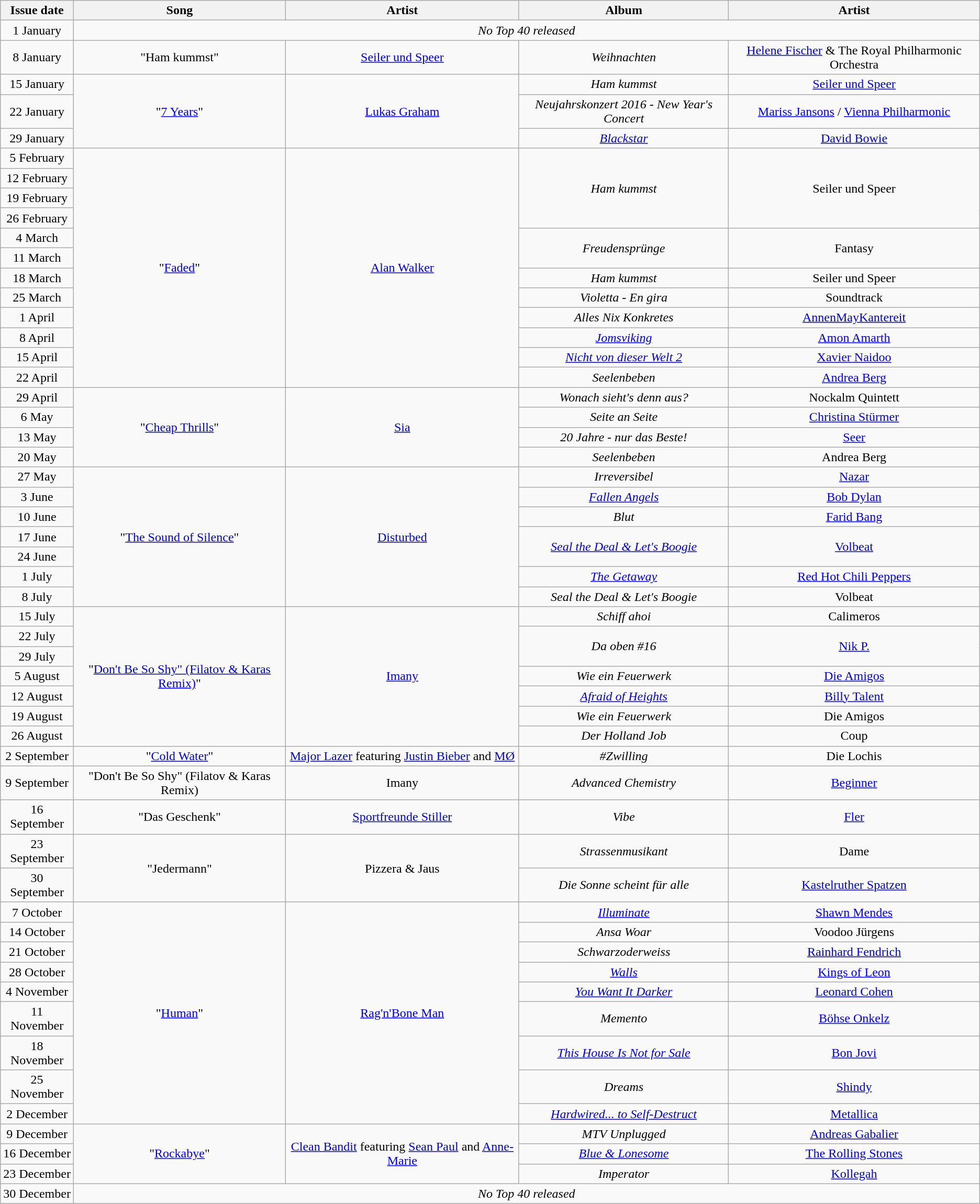<table class="wikitable plainrowheaders" style="text-align:center">
<tr>
<th>Issue date</th>
<th>Song</th>
<th>Artist</th>
<th>Album</th>
<th>Artist</th>
</tr>
<tr>
<td scope="row">1 January</td>
<td align="center" colspan="4"><em>No Top 40 released</em></td>
</tr>
<tr>
<td>8 January</td>
<td>"Ham kummst"</td>
<td><a href='#'>Seiler und Speer</a></td>
<td><em>Weihnachten</em></td>
<td><a href='#'>Helene Fischer</a> & The Royal Philharmonic Orchestra</td>
</tr>
<tr>
<td>15 January</td>
<td rowspan=3>"<a href='#'>7 Years</a>"</td>
<td rowspan=3><a href='#'>Lukas Graham</a></td>
<td><em>Ham kummst</em></td>
<td><a href='#'>Seiler und Speer</a></td>
</tr>
<tr>
<td>22 January</td>
<td><em>Neujahrskonzert 2016 - New Year's Concert</em></td>
<td><a href='#'>Mariss Jansons</a> / <a href='#'>Vienna Philharmonic</a></td>
</tr>
<tr>
<td>29 January</td>
<td><em><a href='#'>Blackstar</a></em></td>
<td><a href='#'>David Bowie</a></td>
</tr>
<tr>
<td>5 February</td>
<td rowspan=12>"<a href='#'>Faded</a>"</td>
<td rowspan=12><a href='#'>Alan Walker</a></td>
<td rowspan=4><em>Ham kummst</em></td>
<td rowspan=4>Seiler und Speer</td>
</tr>
<tr>
<td>12 February</td>
</tr>
<tr>
<td>19 February</td>
</tr>
<tr>
<td>26 February</td>
</tr>
<tr>
<td>4 March</td>
<td rowspan=2><em>Freudensprünge</em></td>
<td rowspan=2>Fantasy</td>
</tr>
<tr>
<td>11 March</td>
</tr>
<tr>
<td>18 March</td>
<td><em>Ham kummst</em></td>
<td>Seiler und Speer</td>
</tr>
<tr>
<td>25 March</td>
<td><em>Violetta - En gira</em></td>
<td>Soundtrack</td>
</tr>
<tr>
<td>1 April</td>
<td><em>Alles Nix Konkretes</em></td>
<td><a href='#'>AnnenMayKantereit</a></td>
</tr>
<tr>
<td>8 April</td>
<td><em><a href='#'>Jomsviking</a></em></td>
<td><a href='#'>Amon Amarth</a></td>
</tr>
<tr>
<td>15 April</td>
<td><em><a href='#'>Nicht von dieser Welt 2</a></em></td>
<td><a href='#'>Xavier Naidoo</a></td>
</tr>
<tr>
<td>22 April</td>
<td><em>Seelenbeben</em></td>
<td><a href='#'>Andrea Berg</a></td>
</tr>
<tr>
<td>29 April</td>
<td rowspan=4>"<a href='#'>Cheap Thrills</a>"</td>
<td rowspan=4><a href='#'>Sia</a></td>
<td><em>Wonach sieht's denn aus?</em></td>
<td>Nockalm Quintett</td>
</tr>
<tr>
<td>6 May</td>
<td><em>Seite an Seite</em></td>
<td><a href='#'>Christina Stürmer</a></td>
</tr>
<tr>
<td>13 May</td>
<td><em>20 Jahre - nur das Beste!</em></td>
<td><a href='#'>Seer</a></td>
</tr>
<tr>
<td>20 May</td>
<td><em>Seelenbeben</em></td>
<td>Andrea Berg</td>
</tr>
<tr>
<td>27 May</td>
<td rowspan=7>"<a href='#'>The Sound of Silence</a>"</td>
<td rowspan=7><a href='#'>Disturbed</a></td>
<td><em>Irreversibel</em></td>
<td><a href='#'>Nazar</a></td>
</tr>
<tr>
<td>3 June</td>
<td><em><a href='#'>Fallen Angels</a></em></td>
<td><a href='#'>Bob Dylan</a></td>
</tr>
<tr>
<td>10 June</td>
<td><em>Blut</em></td>
<td><a href='#'>Farid Bang</a></td>
</tr>
<tr>
<td>17 June</td>
<td rowspan=2><em><a href='#'>Seal the Deal & Let's Boogie</a></em></td>
<td rowspan=2><a href='#'>Volbeat</a></td>
</tr>
<tr>
<td>24 June</td>
</tr>
<tr>
<td>1 July</td>
<td><em><a href='#'>The Getaway</a></em></td>
<td><a href='#'>Red Hot Chili Peppers</a></td>
</tr>
<tr>
<td>8 July</td>
<td><em>Seal the Deal & Let's Boogie</em></td>
<td>Volbeat</td>
</tr>
<tr>
<td>15 July</td>
<td rowspan=7>"<a href='#'>Don't Be So Shy" (Filatov & Karas Remix)</a>"</td>
<td rowspan=7><a href='#'>Imany</a></td>
<td><em>Schiff ahoi</em></td>
<td>Calimeros</td>
</tr>
<tr>
<td>22 July</td>
<td rowspan=2><em>Da oben #16</em></td>
<td rowspan=2><a href='#'>Nik P.</a></td>
</tr>
<tr>
<td>29 July</td>
</tr>
<tr>
<td>5 August</td>
<td><em>Wie ein Feuerwerk</em></td>
<td><a href='#'>Die Amigos</a></td>
</tr>
<tr>
<td>12 August</td>
<td><em><a href='#'>Afraid of Heights</a></em></td>
<td><a href='#'>Billy Talent</a></td>
</tr>
<tr>
<td>19 August</td>
<td><em>Wie ein Feuerwerk</em></td>
<td>Die Amigos</td>
</tr>
<tr>
<td>26 August</td>
<td><em>Der Holland Job</em></td>
<td>Coup</td>
</tr>
<tr>
<td>2 September</td>
<td>"<a href='#'>Cold Water</a>"</td>
<td><a href='#'>Major Lazer</a> featuring <a href='#'>Justin Bieber</a> and <a href='#'>MØ</a></td>
<td><em>#Zwilling</em></td>
<td>Die Lochis</td>
</tr>
<tr>
<td>9 September</td>
<td>"Don't Be So Shy" (Filatov & Karas Remix)</td>
<td>Imany</td>
<td><em>Advanced Chemistry</em></td>
<td><a href='#'>Beginner</a></td>
</tr>
<tr>
<td>16 September</td>
<td>"Das Geschenk"</td>
<td><a href='#'>Sportfreunde Stiller</a></td>
<td><em>Vibe</em></td>
<td><a href='#'>Fler</a></td>
</tr>
<tr>
<td>23 September</td>
<td rowspan="2">"Jedermann"</td>
<td rowspan="2">Pizzera & Jaus</td>
<td><em>Strassenmusikant</em></td>
<td>Dame</td>
</tr>
<tr>
<td>30 September</td>
<td><em>Die Sonne scheint für alle</em></td>
<td><a href='#'>Kastelruther Spatzen</a></td>
</tr>
<tr>
<td>7 October</td>
<td rowspan="9">"<a href='#'>Human</a>"</td>
<td rowspan="9"><a href='#'>Rag'n'Bone Man</a></td>
<td><em><a href='#'>Illuminate</a></em></td>
<td><a href='#'>Shawn Mendes</a></td>
</tr>
<tr>
<td>14 October</td>
<td><em>Ansa Woar</em></td>
<td>Voodoo Jürgens</td>
</tr>
<tr>
<td>21 October</td>
<td><em>Schwarzoderweiss</em></td>
<td><a href='#'>Rainhard Fendrich</a></td>
</tr>
<tr>
<td>28 October</td>
<td><em><a href='#'>Walls</a></em></td>
<td><a href='#'>Kings of Leon</a></td>
</tr>
<tr>
<td>4 November</td>
<td><em><a href='#'>You Want It Darker</a></em></td>
<td><a href='#'>Leonard Cohen</a></td>
</tr>
<tr>
<td>11 November</td>
<td><em>Memento</em></td>
<td><a href='#'>Böhse Onkelz</a></td>
</tr>
<tr>
<td>18 November</td>
<td><em><a href='#'>This House Is Not for Sale</a></em></td>
<td><a href='#'>Bon Jovi</a></td>
</tr>
<tr>
<td>25 November</td>
<td><em>Dreams</em></td>
<td><a href='#'>Shindy</a></td>
</tr>
<tr>
<td>2 December</td>
<td><em><a href='#'>Hardwired... to Self-Destruct</a></em></td>
<td><a href='#'>Metallica</a></td>
</tr>
<tr>
<td>9 December</td>
<td rowspan="3">"<a href='#'>Rockabye</a>"</td>
<td rowspan="3"><a href='#'>Clean Bandit</a> featuring <a href='#'>Sean Paul</a> and <a href='#'>Anne-Marie</a></td>
<td><em>MTV Unplugged</em></td>
<td><a href='#'>Andreas Gabalier</a></td>
</tr>
<tr>
<td>16 December</td>
<td><em><a href='#'>Blue & Lonesome</a></em></td>
<td><a href='#'>The Rolling Stones</a></td>
</tr>
<tr>
<td>23 December</td>
<td><em>Imperator</em></td>
<td><a href='#'>Kollegah</a></td>
</tr>
<tr>
<td>30 December</td>
<td align="center" colspan="4"><em>No Top 40 released</em></td>
</tr>
</table>
